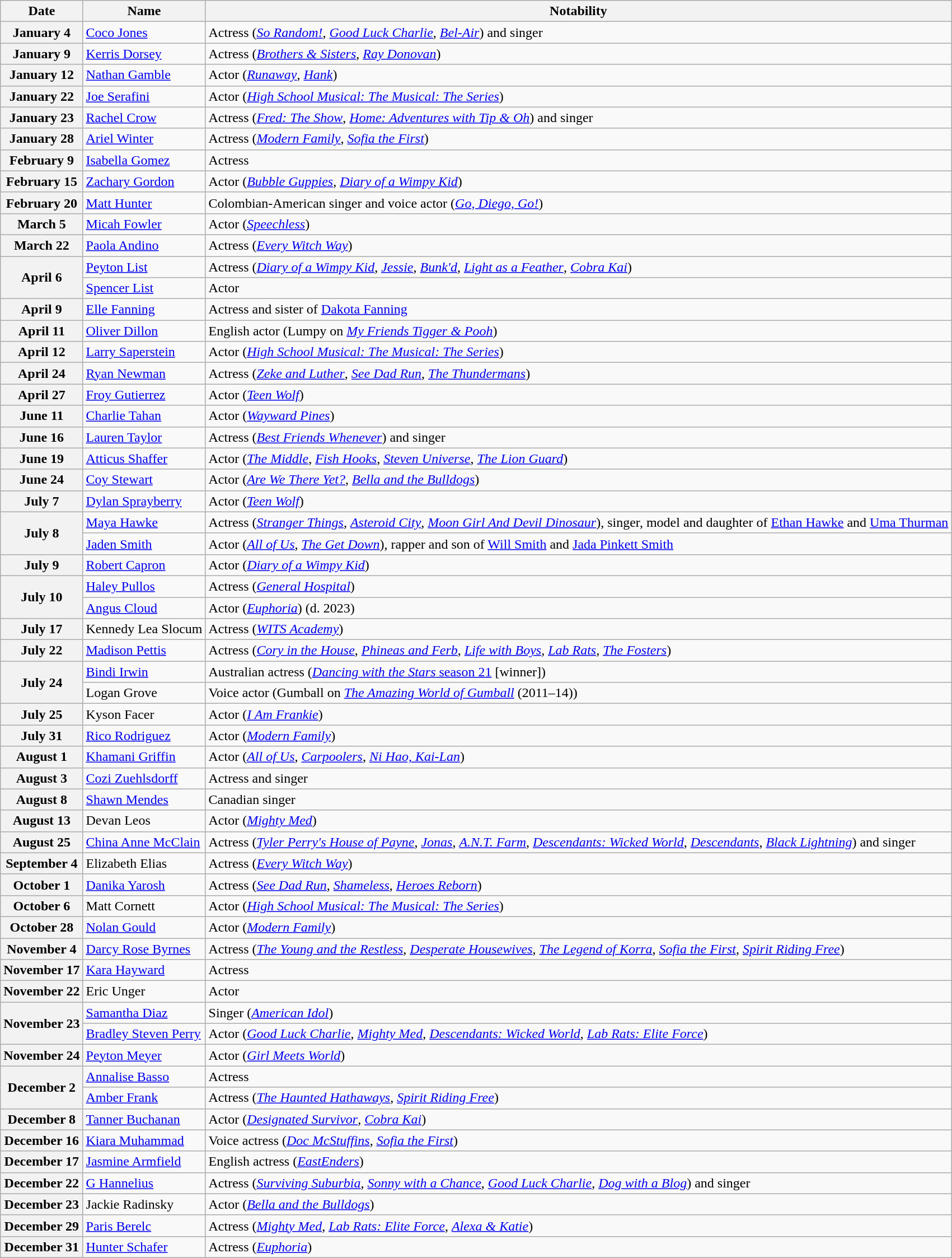<table class="wikitable">
<tr>
<th>Date</th>
<th>Name</th>
<th>Notability</th>
</tr>
<tr>
<th>January 4</th>
<td><a href='#'>Coco Jones</a></td>
<td>Actress (<em><a href='#'>So Random!</a></em>, <em><a href='#'>Good Luck Charlie</a></em>, <em><a href='#'>Bel-Air</a></em>) and singer</td>
</tr>
<tr>
<th>January 9</th>
<td><a href='#'>Kerris Dorsey</a></td>
<td>Actress (<em><a href='#'>Brothers & Sisters</a></em>, <em><a href='#'>Ray Donovan</a></em>)</td>
</tr>
<tr>
<th>January 12</th>
<td><a href='#'>Nathan Gamble</a></td>
<td>Actor (<em><a href='#'>Runaway</a></em>, <em><a href='#'>Hank</a></em>)</td>
</tr>
<tr>
<th>January 22</th>
<td><a href='#'>Joe Serafini</a></td>
<td>Actor (<em><a href='#'>High School Musical: The Musical: The Series</a></em>)</td>
</tr>
<tr>
<th>January 23</th>
<td><a href='#'>Rachel Crow</a></td>
<td>Actress (<em><a href='#'>Fred: The Show</a></em>, <em><a href='#'>Home: Adventures with Tip & Oh</a></em>) and singer</td>
</tr>
<tr>
<th>January 28</th>
<td><a href='#'>Ariel Winter</a></td>
<td>Actress (<em><a href='#'>Modern Family</a></em>, <em><a href='#'>Sofia the First</a></em>)</td>
</tr>
<tr>
<th>February 9</th>
<td><a href='#'>Isabella Gomez</a></td>
<td>Actress</td>
</tr>
<tr>
<th>February 15</th>
<td><a href='#'>Zachary Gordon</a></td>
<td>Actor (<em><a href='#'>Bubble Guppies</a></em>, <em><a href='#'>Diary of a Wimpy Kid</a></em>)</td>
</tr>
<tr>
<th>February 20</th>
<td><a href='#'>Matt Hunter</a></td>
<td>Colombian-American singer and voice actor (<em><a href='#'>Go, Diego, Go!</a></em>)</td>
</tr>
<tr>
<th>March 5</th>
<td><a href='#'>Micah Fowler</a></td>
<td>Actor (<em><a href='#'>Speechless</a></em>)</td>
</tr>
<tr>
<th>March 22</th>
<td><a href='#'>Paola Andino</a></td>
<td>Actress (<em><a href='#'>Every Witch Way</a></em>)</td>
</tr>
<tr>
<th rowspan="2">April 6</th>
<td><a href='#'>Peyton List</a></td>
<td>Actress (<em><a href='#'>Diary of a Wimpy Kid</a></em>, <em><a href='#'>Jessie</a></em>, <em><a href='#'>Bunk'd</a></em>, <em><a href='#'>Light as a Feather</a></em>, <em><a href='#'>Cobra Kai</a></em>)</td>
</tr>
<tr>
<td><a href='#'>Spencer List</a></td>
<td>Actor</td>
</tr>
<tr>
<th>April 9</th>
<td><a href='#'>Elle Fanning</a></td>
<td>Actress and sister of <a href='#'>Dakota Fanning</a></td>
</tr>
<tr>
<th>April 11</th>
<td><a href='#'>Oliver Dillon</a></td>
<td>English actor (Lumpy on <em><a href='#'>My Friends Tigger & Pooh</a></em>)</td>
</tr>
<tr>
<th>April 12</th>
<td><a href='#'>Larry Saperstein</a></td>
<td>Actor (<em><a href='#'>High School Musical: The Musical: The Series</a></em>)</td>
</tr>
<tr>
<th>April 24</th>
<td><a href='#'>Ryan Newman</a></td>
<td>Actress (<em><a href='#'>Zeke and Luther</a></em>, <em><a href='#'>See Dad Run</a></em>, <em><a href='#'>The Thundermans</a></em>)</td>
</tr>
<tr>
<th>April 27</th>
<td><a href='#'>Froy Gutierrez</a></td>
<td>Actor (<em><a href='#'>Teen Wolf</a></em>)</td>
</tr>
<tr>
<th>June 11</th>
<td><a href='#'>Charlie Tahan</a></td>
<td>Actor (<em><a href='#'>Wayward Pines</a></em>)</td>
</tr>
<tr>
<th>June 16</th>
<td><a href='#'>Lauren Taylor</a></td>
<td>Actress (<em><a href='#'>Best Friends Whenever</a></em>) and singer</td>
</tr>
<tr>
<th>June 19</th>
<td><a href='#'>Atticus Shaffer</a></td>
<td>Actor (<em><a href='#'>The Middle</a></em>, <em><a href='#'>Fish Hooks</a></em>, <em><a href='#'>Steven Universe</a></em>, <em><a href='#'>The Lion Guard</a></em>)</td>
</tr>
<tr>
<th>June 24</th>
<td><a href='#'>Coy Stewart</a></td>
<td>Actor (<em><a href='#'>Are We There Yet?</a></em>, <em><a href='#'>Bella and the Bulldogs</a></em>)</td>
</tr>
<tr>
<th>July 7</th>
<td><a href='#'>Dylan Sprayberry</a></td>
<td>Actor (<em><a href='#'>Teen Wolf</a></em>)</td>
</tr>
<tr>
<th rowspan="2">July 8</th>
<td><a href='#'>Maya Hawke</a></td>
<td>Actress (<em><a href='#'>Stranger Things</a></em>, <em><a href='#'>Asteroid City</a></em>, <em><a href='#'>Moon Girl And Devil Dinosaur</a></em>), singer, model and daughter of <a href='#'>Ethan Hawke</a> and <a href='#'>Uma Thurman</a></td>
</tr>
<tr>
<td><a href='#'>Jaden Smith</a></td>
<td>Actor (<em><a href='#'>All of Us</a></em>, <em><a href='#'>The Get Down</a></em>), rapper and son of <a href='#'>Will Smith</a> and <a href='#'>Jada Pinkett Smith</a></td>
</tr>
<tr>
<th>July 9</th>
<td><a href='#'>Robert Capron</a></td>
<td>Actor (<em><a href='#'>Diary of a Wimpy Kid</a></em>)</td>
</tr>
<tr>
<th rowspan="2">July 10</th>
<td><a href='#'>Haley Pullos</a></td>
<td>Actress (<em><a href='#'>General Hospital</a></em>)</td>
</tr>
<tr>
<td><a href='#'>Angus Cloud</a></td>
<td>Actor (<em><a href='#'>Euphoria</a></em>) (d. 2023)</td>
</tr>
<tr>
<th>July 17</th>
<td>Kennedy Lea Slocum</td>
<td>Actress (<em><a href='#'>WITS Academy</a></em>)</td>
</tr>
<tr>
<th>July 22</th>
<td><a href='#'>Madison Pettis</a></td>
<td>Actress (<em><a href='#'>Cory in the House</a></em>, <em><a href='#'>Phineas and Ferb</a></em>, <em><a href='#'>Life with Boys</a></em>, <em><a href='#'>Lab Rats</a></em>, <em><a href='#'>The Fosters</a></em>)</td>
</tr>
<tr>
<th rowspan="2">July 24</th>
<td><a href='#'>Bindi Irwin</a></td>
<td>Australian actress (<a href='#'><em>Dancing with the Stars</em> season 21</a> [winner])</td>
</tr>
<tr>
<td>Logan Grove</td>
<td>Voice actor (Gumball on <em><a href='#'>The Amazing World of Gumball</a></em> (2011–14))</td>
</tr>
<tr>
<th>July 25</th>
<td>Kyson Facer</td>
<td>Actor (<em><a href='#'>I Am Frankie</a></em>)</td>
</tr>
<tr>
<th>July 31</th>
<td><a href='#'>Rico Rodriguez</a></td>
<td>Actor (<em><a href='#'>Modern Family</a></em>)</td>
</tr>
<tr>
<th>August 1</th>
<td><a href='#'>Khamani Griffin</a></td>
<td>Actor (<em><a href='#'>All of Us</a></em>, <em><a href='#'>Carpoolers</a></em>, <em><a href='#'>Ni Hao, Kai-Lan</a></em>)</td>
</tr>
<tr>
<th>August 3</th>
<td><a href='#'>Cozi Zuehlsdorff</a></td>
<td>Actress and singer</td>
</tr>
<tr>
<th>August 8</th>
<td><a href='#'>Shawn Mendes</a></td>
<td>Canadian singer</td>
</tr>
<tr>
<th>August 13</th>
<td>Devan Leos</td>
<td>Actor (<em><a href='#'>Mighty Med</a></em>)</td>
</tr>
<tr>
<th>August 25</th>
<td><a href='#'>China Anne McClain</a></td>
<td>Actress (<em><a href='#'>Tyler Perry's House of Payne</a></em>, <em><a href='#'>Jonas</a></em>, <em><a href='#'>A.N.T. Farm</a></em>, <em><a href='#'>Descendants: Wicked World</a></em>, <em><a href='#'>Descendants</a></em>, <em><a href='#'>Black Lightning</a></em>) and singer</td>
</tr>
<tr>
<th>September 4</th>
<td>Elizabeth Elias</td>
<td>Actress (<em><a href='#'>Every Witch Way</a></em>)</td>
</tr>
<tr>
<th>October 1</th>
<td><a href='#'>Danika Yarosh</a></td>
<td>Actress (<em><a href='#'>See Dad Run</a></em>, <em><a href='#'>Shameless</a></em>, <em><a href='#'>Heroes Reborn</a></em>)</td>
</tr>
<tr>
<th>October 6</th>
<td>Matt Cornett</td>
<td>Actor (<em><a href='#'>High School Musical: The Musical: The Series</a></em>)</td>
</tr>
<tr>
<th>October 28</th>
<td><a href='#'>Nolan Gould</a></td>
<td>Actor (<em><a href='#'>Modern Family</a></em>)</td>
</tr>
<tr>
<th>November 4</th>
<td><a href='#'>Darcy Rose Byrnes</a></td>
<td>Actress (<em><a href='#'>The Young and the Restless</a></em>, <em><a href='#'>Desperate Housewives</a></em>, <em><a href='#'>The Legend of Korra</a></em>, <em><a href='#'>Sofia the First</a></em>, <em><a href='#'>Spirit Riding Free</a></em>)</td>
</tr>
<tr>
<th>November 17</th>
<td><a href='#'>Kara Hayward</a></td>
<td>Actress</td>
</tr>
<tr>
<th>November 22</th>
<td>Eric Unger</td>
<td>Actor</td>
</tr>
<tr>
<th rowspan="2">November 23</th>
<td><a href='#'>Samantha Diaz</a></td>
<td>Singer (<em><a href='#'>American Idol</a></em>)</td>
</tr>
<tr>
<td><a href='#'>Bradley Steven Perry</a></td>
<td>Actor (<em><a href='#'>Good Luck Charlie</a></em>, <em><a href='#'>Mighty Med</a></em>, <em><a href='#'>Descendants: Wicked World</a></em>, <em><a href='#'>Lab Rats: Elite Force</a></em>)</td>
</tr>
<tr>
<th>November 24</th>
<td><a href='#'>Peyton Meyer</a></td>
<td>Actor (<em><a href='#'>Girl Meets World</a></em>)</td>
</tr>
<tr>
<th rowspan="2">December 2</th>
<td><a href='#'>Annalise Basso</a></td>
<td>Actress</td>
</tr>
<tr>
<td><a href='#'>Amber Frank</a></td>
<td>Actress (<em><a href='#'>The Haunted Hathaways</a></em>, <em><a href='#'>Spirit Riding Free</a></em>)</td>
</tr>
<tr>
<th>December 8</th>
<td><a href='#'>Tanner Buchanan</a></td>
<td>Actor (<em><a href='#'>Designated Survivor</a></em>, <em><a href='#'>Cobra Kai</a></em>)</td>
</tr>
<tr>
<th>December 16</th>
<td><a href='#'>Kiara Muhammad</a></td>
<td>Voice actress (<em><a href='#'>Doc McStuffins</a></em>, <em><a href='#'>Sofia the First</a></em>)</td>
</tr>
<tr>
<th>December 17</th>
<td><a href='#'>Jasmine Armfield</a></td>
<td>English actress (<em><a href='#'>EastEnders</a></em>)</td>
</tr>
<tr>
<th>December 22</th>
<td><a href='#'>G Hannelius</a></td>
<td>Actress (<em><a href='#'>Surviving Suburbia</a></em>, <em><a href='#'>Sonny with a Chance</a></em>, <em><a href='#'>Good Luck Charlie</a></em>, <em><a href='#'>Dog with a Blog</a></em>) and singer</td>
</tr>
<tr>
<th>December 23</th>
<td>Jackie Radinsky</td>
<td>Actor (<em><a href='#'>Bella and the Bulldogs</a></em>)</td>
</tr>
<tr>
<th>December 29</th>
<td><a href='#'>Paris Berelc</a></td>
<td>Actress (<em><a href='#'>Mighty Med</a></em>, <em><a href='#'>Lab Rats: Elite Force</a></em>, <em><a href='#'>Alexa & Katie</a></em>)</td>
</tr>
<tr>
<th>December 31</th>
<td><a href='#'>Hunter Schafer</a></td>
<td>Actress (<em><a href='#'>Euphoria</a></em>)</td>
</tr>
</table>
